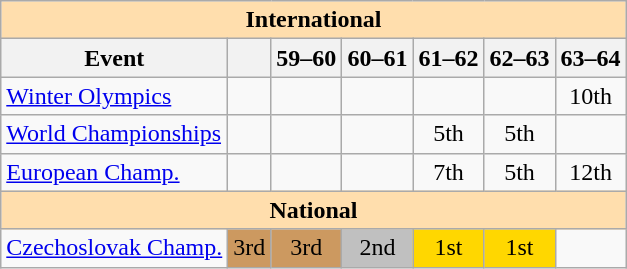<table class="wikitable" style="text-align:center">
<tr>
<th style="background-color: #ffdead; " colspan=7 align=center>International</th>
</tr>
<tr>
<th>Event</th>
<th></th>
<th>59–60</th>
<th>60–61</th>
<th>61–62</th>
<th>62–63</th>
<th>63–64</th>
</tr>
<tr>
<td align=left><a href='#'>Winter Olympics</a></td>
<td></td>
<td></td>
<td></td>
<td></td>
<td></td>
<td>10th</td>
</tr>
<tr>
<td align=left><a href='#'>World Championships</a></td>
<td></td>
<td></td>
<td></td>
<td>5th</td>
<td>5th</td>
<td></td>
</tr>
<tr>
<td align=left><a href='#'>European Champ.</a></td>
<td></td>
<td></td>
<td></td>
<td>7th</td>
<td>5th</td>
<td>12th</td>
</tr>
<tr>
<th style="background-color: #ffdead; " colspan=7 align=center>National</th>
</tr>
<tr>
<td align=left><a href='#'>Czechoslovak Champ.</a></td>
<td bgcolor=cc99966>3rd</td>
<td bgcolor=cc99966>3rd</td>
<td bgcolor=silver>2nd</td>
<td bgcolor=gold>1st</td>
<td bgcolor=gold>1st</td>
<td></td>
</tr>
</table>
